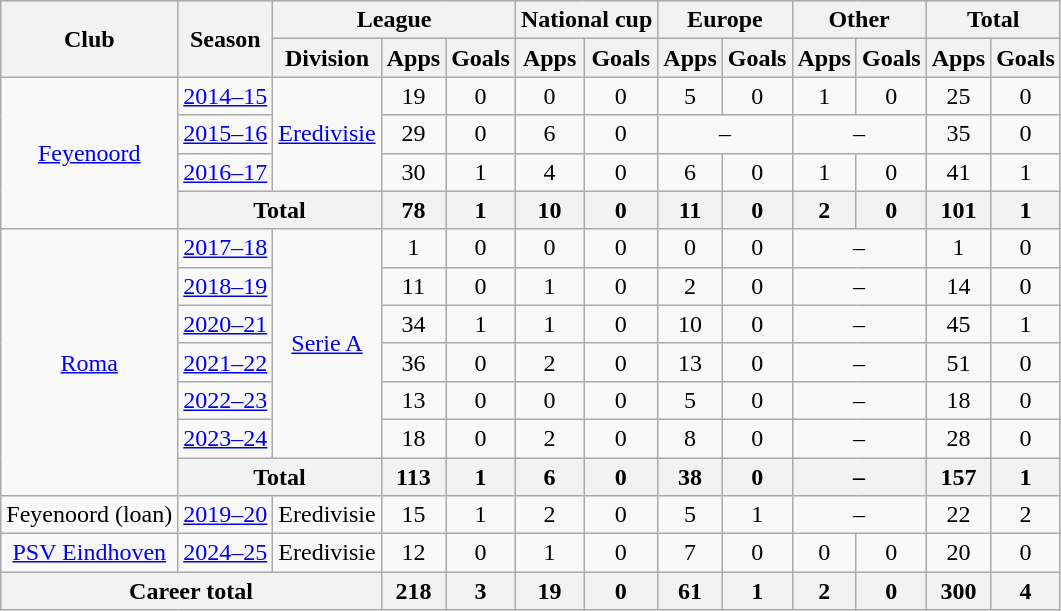<table class="wikitable" style="text-align:center">
<tr>
<th rowspan="2">Club</th>
<th rowspan="2">Season</th>
<th colspan="3">League</th>
<th colspan="2">National cup</th>
<th colspan="2">Europe</th>
<th colspan="2">Other</th>
<th colspan="2">Total</th>
</tr>
<tr>
<th>Division</th>
<th>Apps</th>
<th>Goals</th>
<th>Apps</th>
<th>Goals</th>
<th>Apps</th>
<th>Goals</th>
<th>Apps</th>
<th>Goals</th>
<th>Apps</th>
<th>Goals</th>
</tr>
<tr>
<td rowspan="4"><a href='#'>Feyenoord</a></td>
<td><a href='#'>2014–15</a></td>
<td rowspan="3"><a href='#'>Eredivisie</a></td>
<td>19</td>
<td>0</td>
<td>0</td>
<td>0</td>
<td>5</td>
<td>0</td>
<td>1</td>
<td>0</td>
<td>25</td>
<td>0</td>
</tr>
<tr>
<td><a href='#'>2015–16</a></td>
<td>29</td>
<td>0</td>
<td>6</td>
<td>0</td>
<td colspan="2">–</td>
<td colspan="2">–</td>
<td>35</td>
<td>0</td>
</tr>
<tr>
<td><a href='#'>2016–17</a></td>
<td>30</td>
<td>1</td>
<td>4</td>
<td>0</td>
<td>6</td>
<td>0</td>
<td>1</td>
<td>0</td>
<td>41</td>
<td>1</td>
</tr>
<tr>
<th colspan="2">Total</th>
<th>78</th>
<th>1</th>
<th>10</th>
<th>0</th>
<th>11</th>
<th>0</th>
<th>2</th>
<th>0</th>
<th>101</th>
<th>1</th>
</tr>
<tr>
<td rowspan="7"><a href='#'>Roma</a></td>
<td><a href='#'>2017–18</a></td>
<td rowspan="6"><a href='#'>Serie A</a></td>
<td>1</td>
<td>0</td>
<td>0</td>
<td>0</td>
<td>0</td>
<td>0</td>
<td colspan="2">–</td>
<td>1</td>
<td>0</td>
</tr>
<tr>
<td><a href='#'>2018–19</a></td>
<td>11</td>
<td>0</td>
<td>1</td>
<td>0</td>
<td>2</td>
<td>0</td>
<td colspan="2">–</td>
<td>14</td>
<td>0</td>
</tr>
<tr>
<td><a href='#'>2020–21</a></td>
<td>34</td>
<td>1</td>
<td>1</td>
<td>0</td>
<td>10</td>
<td>0</td>
<td colspan="2">–</td>
<td>45</td>
<td>1</td>
</tr>
<tr>
<td><a href='#'>2021–22</a></td>
<td>36</td>
<td>0</td>
<td>2</td>
<td>0</td>
<td>13</td>
<td>0</td>
<td colspan="2">–</td>
<td>51</td>
<td>0</td>
</tr>
<tr>
<td><a href='#'>2022–23</a></td>
<td>13</td>
<td>0</td>
<td>0</td>
<td>0</td>
<td>5</td>
<td>0</td>
<td colspan="2">–</td>
<td>18</td>
<td>0</td>
</tr>
<tr>
<td><a href='#'>2023–24</a></td>
<td>18</td>
<td>0</td>
<td>2</td>
<td>0</td>
<td>8</td>
<td>0</td>
<td colspan="2">–</td>
<td>28</td>
<td>0</td>
</tr>
<tr>
<th colspan="2">Total</th>
<th>113</th>
<th>1</th>
<th>6</th>
<th>0</th>
<th>38</th>
<th>0</th>
<th colspan="2">–</th>
<th>157</th>
<th>1</th>
</tr>
<tr>
<td>Feyenoord (loan)</td>
<td><a href='#'>2019–20</a></td>
<td>Eredivisie</td>
<td>15</td>
<td>1</td>
<td>2</td>
<td>0</td>
<td>5</td>
<td>1</td>
<td colspan="2">–</td>
<td>22</td>
<td>2</td>
</tr>
<tr>
<td><a href='#'>PSV Eindhoven</a></td>
<td><a href='#'>2024–25</a></td>
<td>Eredivisie</td>
<td>12</td>
<td>0</td>
<td>1</td>
<td>0</td>
<td>7</td>
<td>0</td>
<td>0</td>
<td>0</td>
<td>20</td>
<td>0</td>
</tr>
<tr>
<th colspan="3">Career total</th>
<th>218</th>
<th>3</th>
<th>19</th>
<th>0</th>
<th>61</th>
<th>1</th>
<th>2</th>
<th>0</th>
<th>300</th>
<th>4</th>
</tr>
</table>
